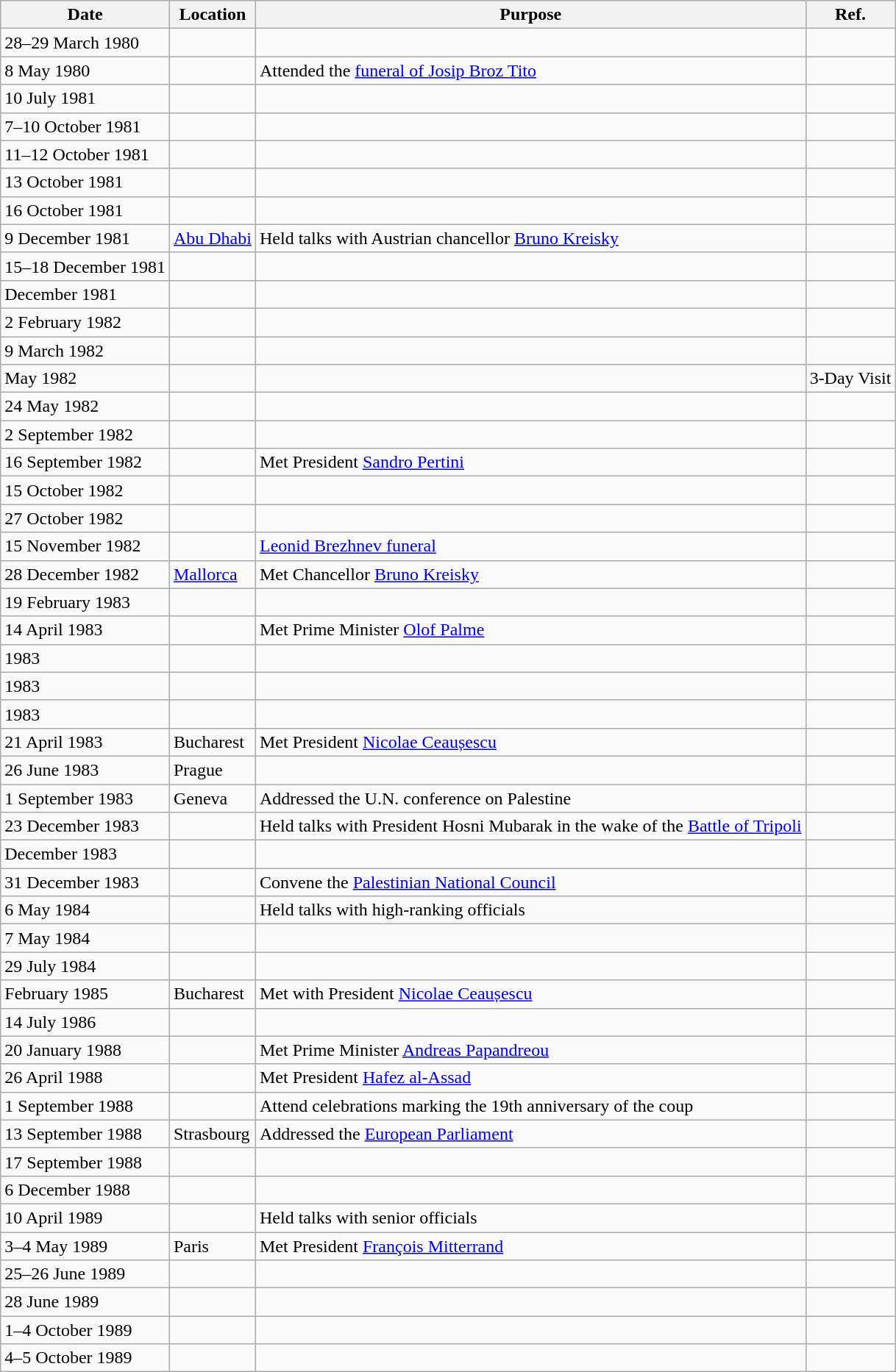<table class="wikitable sortable">
<tr>
<th>Date</th>
<th>Location</th>
<th>Purpose</th>
<th>Ref.</th>
</tr>
<tr>
<td>28–29 March 1980</td>
<td></td>
<td></td>
<td></td>
</tr>
<tr>
<td>8 May 1980</td>
<td></td>
<td>Attended the <a href='#'>funeral of Josip Broz Tito</a></td>
<td></td>
</tr>
<tr>
<td>10 July 1981</td>
<td></td>
<td></td>
<td></td>
</tr>
<tr>
<td>7–10 October 1981</td>
<td></td>
<td></td>
<td></td>
</tr>
<tr>
<td>11–12 October 1981</td>
<td></td>
<td></td>
<td></td>
</tr>
<tr>
<td>13 October 1981</td>
<td></td>
<td></td>
<td></td>
</tr>
<tr>
<td>16 October 1981</td>
<td></td>
<td></td>
<td></td>
</tr>
<tr>
<td>9 December 1981</td>
<td> <a href='#'>Abu Dhabi</a></td>
<td>Held talks with Austrian chancellor <a href='#'>Bruno Kreisky</a></td>
<td></td>
</tr>
<tr>
<td>15–18 December 1981</td>
<td></td>
<td></td>
<td></td>
</tr>
<tr>
<td>December 1981</td>
<td></td>
<td></td>
<td></td>
</tr>
<tr>
<td>2 February 1982</td>
<td></td>
<td></td>
<td></td>
</tr>
<tr>
<td>9 March 1982</td>
<td></td>
<td></td>
<td></td>
</tr>
<tr>
<td>May 1982</td>
<td></td>
<td></td>
<td>3-Day Visit</td>
</tr>
<tr>
<td>24 May 1982</td>
<td></td>
<td></td>
<td></td>
</tr>
<tr>
<td>2 September 1982</td>
<td></td>
<td></td>
<td></td>
</tr>
<tr>
<td>16 September 1982</td>
<td></td>
<td>Met President <a href='#'>Sandro Pertini</a></td>
<td></td>
</tr>
<tr>
<td>15 October 1982</td>
<td></td>
<td></td>
<td></td>
</tr>
<tr>
<td>27 October 1982</td>
<td></td>
<td></td>
<td></td>
</tr>
<tr>
<td>15 November 1982</td>
<td></td>
<td><a href='#'>Leonid Brezhnev funeral</a></td>
<td></td>
</tr>
<tr>
<td>28 December 1982</td>
<td> <a href='#'>Mallorca</a></td>
<td>Met Chancellor <a href='#'>Bruno Kreisky</a></td>
<td></td>
</tr>
<tr>
<td>19 February 1983</td>
<td></td>
<td></td>
<td></td>
</tr>
<tr>
<td>14 April 1983</td>
<td></td>
<td>Met Prime Minister <a href='#'>Olof Palme</a></td>
<td></td>
</tr>
<tr>
<td>1983</td>
<td></td>
<td></td>
<td></td>
</tr>
<tr>
<td>1983</td>
<td></td>
<td></td>
<td></td>
</tr>
<tr>
<td>1983</td>
<td></td>
<td></td>
<td></td>
</tr>
<tr>
<td>21 April 1983</td>
<td> Bucharest</td>
<td>Met President <a href='#'>Nicolae Ceaușescu</a></td>
<td></td>
</tr>
<tr>
<td>26 June 1983</td>
<td> Prague</td>
<td></td>
<td></td>
</tr>
<tr>
<td>1 September 1983</td>
<td> Geneva</td>
<td>Addressed the U.N. conference on Palestine</td>
<td></td>
</tr>
<tr>
<td>23 December 1983</td>
<td></td>
<td>Held talks with President Hosni Mubarak in the wake of the <a href='#'>Battle of Tripoli</a></td>
<td></td>
</tr>
<tr>
<td>December 1983</td>
<td></td>
<td></td>
<td></td>
</tr>
<tr>
<td>31 December 1983</td>
<td></td>
<td>Convene the <a href='#'>Palestinian National Council</a></td>
<td></td>
</tr>
<tr>
<td>6 May 1984</td>
<td></td>
<td>Held talks with high-ranking officials</td>
<td></td>
</tr>
<tr>
<td>7 May 1984</td>
<td></td>
<td></td>
<td></td>
</tr>
<tr>
<td>29 July 1984</td>
<td></td>
<td></td>
<td></td>
</tr>
<tr>
<td>February 1985</td>
<td> Bucharest</td>
<td>Met with President <a href='#'>Nicolae Ceaușescu</a></td>
<td></td>
</tr>
<tr>
<td>14 July 1986</td>
<td></td>
<td></td>
<td></td>
</tr>
<tr>
<td>20 January 1988</td>
<td></td>
<td>Met Prime Minister <a href='#'>Andreas Papandreou</a></td>
<td></td>
</tr>
<tr>
<td>26 April 1988</td>
<td></td>
<td>Met President <a href='#'>Hafez al-Assad</a></td>
<td></td>
</tr>
<tr>
<td>1 September 1988</td>
<td></td>
<td>Attend celebrations marking the 19th anniversary of the coup</td>
<td></td>
</tr>
<tr>
<td>13 September 1988</td>
<td> Strasbourg</td>
<td>Addressed the <a href='#'>European Parliament</a></td>
<td></td>
</tr>
<tr>
<td>17 September 1988</td>
<td></td>
<td></td>
<td></td>
</tr>
<tr>
<td>6 December 1988</td>
<td></td>
<td></td>
<td></td>
</tr>
<tr>
<td>10 April 1989</td>
<td></td>
<td>Held talks with senior officials</td>
<td></td>
</tr>
<tr>
<td>3–4 May 1989</td>
<td> Paris</td>
<td>Met President <a href='#'>François Mitterrand</a></td>
<td></td>
</tr>
<tr>
<td>25–26 June 1989</td>
<td></td>
<td></td>
<td></td>
</tr>
<tr>
<td>28 June 1989</td>
<td></td>
<td></td>
<td></td>
</tr>
<tr>
<td>1–4 October 1989</td>
<td></td>
<td></td>
<td></td>
</tr>
<tr>
<td>4–5 October 1989</td>
<td></td>
<td></td>
<td></td>
</tr>
</table>
